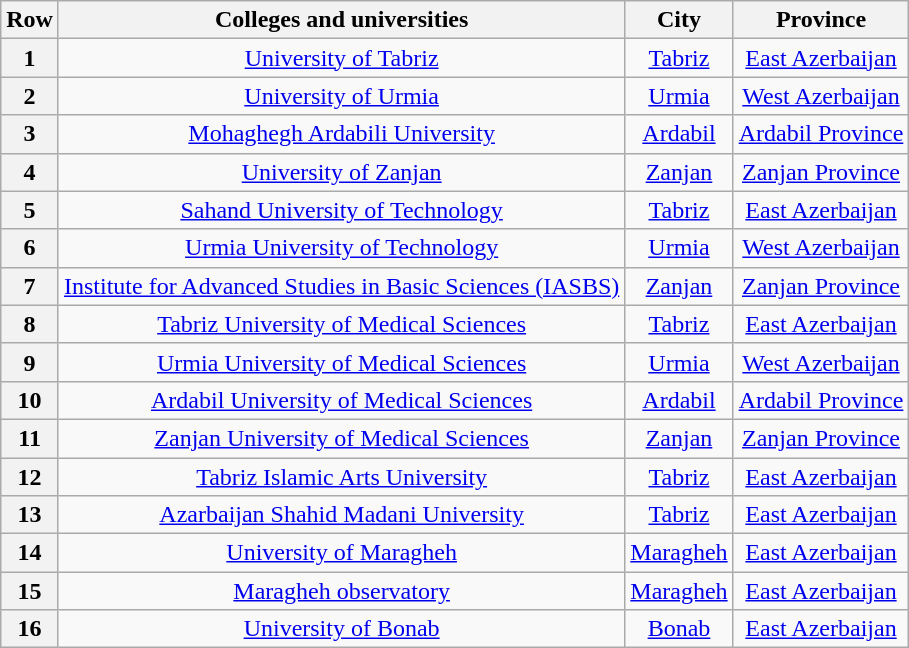<table class="wikitable sortable" style="text-align:center">
<tr>
<th>Row</th>
<th>Colleges and universities</th>
<th>City</th>
<th>Province</th>
</tr>
<tr>
<th>1</th>
<td><a href='#'>University of Tabriz</a></td>
<td><a href='#'>Tabriz</a></td>
<td><a href='#'>East Azerbaijan</a></td>
</tr>
<tr>
<th>2</th>
<td><a href='#'>University of Urmia</a></td>
<td><a href='#'>Urmia</a></td>
<td><a href='#'>West Azerbaijan</a></td>
</tr>
<tr>
<th>3</th>
<td><a href='#'>Mohaghegh Ardabili University</a></td>
<td><a href='#'>Ardabil</a></td>
<td><a href='#'>Ardabil Province</a></td>
</tr>
<tr>
<th>4</th>
<td><a href='#'>University of Zanjan</a></td>
<td><a href='#'>Zanjan</a></td>
<td><a href='#'>Zanjan Province</a></td>
</tr>
<tr>
<th>5</th>
<td><a href='#'>Sahand University of Technology</a></td>
<td><a href='#'>Tabriz</a></td>
<td><a href='#'>East Azerbaijan</a></td>
</tr>
<tr>
<th>6</th>
<td><a href='#'>Urmia University of Technology</a></td>
<td><a href='#'>Urmia</a></td>
<td><a href='#'>West Azerbaijan</a></td>
</tr>
<tr>
<th>7</th>
<td><a href='#'>Institute for Advanced Studies in Basic Sciences (IASBS)</a></td>
<td><a href='#'>Zanjan</a></td>
<td><a href='#'>Zanjan Province</a></td>
</tr>
<tr>
<th>8</th>
<td><a href='#'>Tabriz University of Medical Sciences</a></td>
<td><a href='#'>Tabriz</a></td>
<td><a href='#'>East Azerbaijan</a></td>
</tr>
<tr>
<th>9</th>
<td><a href='#'>Urmia University of Medical Sciences</a></td>
<td><a href='#'>Urmia</a></td>
<td><a href='#'>West Azerbaijan</a></td>
</tr>
<tr>
<th>10</th>
<td><a href='#'>Ardabil University of Medical Sciences</a></td>
<td><a href='#'>Ardabil</a></td>
<td><a href='#'>Ardabil Province</a></td>
</tr>
<tr>
<th>11</th>
<td><a href='#'>Zanjan University of Medical Sciences</a></td>
<td><a href='#'>Zanjan</a></td>
<td><a href='#'>Zanjan Province</a></td>
</tr>
<tr>
<th>12</th>
<td><a href='#'>Tabriz Islamic Arts University</a></td>
<td><a href='#'>Tabriz</a></td>
<td><a href='#'>East Azerbaijan</a></td>
</tr>
<tr>
<th>13</th>
<td><a href='#'>Azarbaijan Shahid Madani University</a></td>
<td><a href='#'>Tabriz</a></td>
<td><a href='#'>East Azerbaijan</a></td>
</tr>
<tr>
<th>14</th>
<td><a href='#'>University of Maragheh</a></td>
<td><a href='#'>Maragheh</a></td>
<td><a href='#'>East Azerbaijan</a></td>
</tr>
<tr>
<th>15</th>
<td><a href='#'>Maragheh observatory</a></td>
<td><a href='#'>Maragheh</a></td>
<td><a href='#'>East Azerbaijan</a></td>
</tr>
<tr>
<th>16</th>
<td><a href='#'>University of Bonab</a></td>
<td><a href='#'>Bonab</a></td>
<td><a href='#'>East Azerbaijan</a></td>
</tr>
</table>
